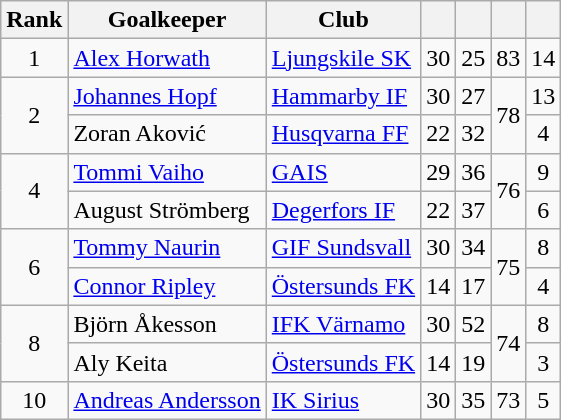<table class="wikitable sortable" style="text-align:center">
<tr>
<th>Rank</th>
<th>Goalkeeper</th>
<th>Club<br></th>
<th></th>
<th></th>
<th></th>
<th></th>
</tr>
<tr>
<td>1</td>
<td align="left"> <a href='#'>Alex Horwath</a></td>
<td align="left"><a href='#'>Ljungskile SK</a></td>
<td>30</td>
<td>25</td>
<td>83</td>
<td>14</td>
</tr>
<tr>
<td rowspan="2">2</td>
<td align="left"> <a href='#'>Johannes Hopf</a></td>
<td align="left"><a href='#'>Hammarby IF</a></td>
<td>30</td>
<td>27</td>
<td rowspan="2">78</td>
<td>13</td>
</tr>
<tr>
<td align="left"> Zoran Aković</td>
<td align="left"><a href='#'>Husqvarna FF</a></td>
<td>22</td>
<td>32</td>
<td>4</td>
</tr>
<tr>
<td rowspan="2">4</td>
<td align="left"> <a href='#'>Tommi Vaiho</a></td>
<td align="left"><a href='#'>GAIS</a></td>
<td>29</td>
<td>36</td>
<td rowspan="2">76</td>
<td>9</td>
</tr>
<tr>
<td align="left"> August Strömberg</td>
<td align="left"><a href='#'>Degerfors IF</a></td>
<td>22</td>
<td>37</td>
<td>6</td>
</tr>
<tr>
<td rowspan="2">6</td>
<td align="left"> <a href='#'>Tommy Naurin</a></td>
<td align="left"><a href='#'>GIF Sundsvall</a></td>
<td>30</td>
<td>34</td>
<td rowspan="2">75</td>
<td>8</td>
</tr>
<tr>
<td align="left"> <a href='#'>Connor Ripley</a></td>
<td align="left"><a href='#'>Östersunds FK</a></td>
<td>14</td>
<td>17</td>
<td>4</td>
</tr>
<tr>
<td rowspan="2">8</td>
<td align="left"> Björn Åkesson</td>
<td align="left"><a href='#'>IFK Värnamo</a></td>
<td>30</td>
<td>52</td>
<td rowspan="2">74</td>
<td>8</td>
</tr>
<tr>
<td align="left"> Aly Keita</td>
<td align="left"><a href='#'>Östersunds FK</a></td>
<td>14</td>
<td>19</td>
<td>3</td>
</tr>
<tr>
<td>10</td>
<td align="left"> <a href='#'>Andreas Andersson</a></td>
<td align="left"><a href='#'>IK Sirius</a></td>
<td>30</td>
<td>35</td>
<td>73</td>
<td>5</td>
</tr>
</table>
